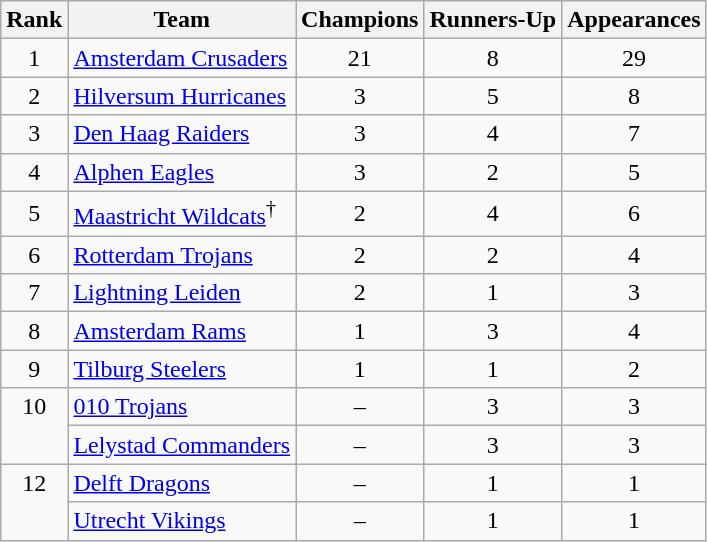<table class="wikitable" style="text-align:center;">
<tr>
<th>Rank</th>
<th>Team</th>
<th>Champions</th>
<th>Runners-Up</th>
<th>Appearances</th>
</tr>
<tr>
<td>1</td>
<td style="text-align:left"><a href='#'>Amsterdam Crusaders</a></td>
<td>21</td>
<td>8</td>
<td>29</td>
</tr>
<tr>
<td>2</td>
<td style="text-align:left"><a href='#'>Hilversum Hurricanes</a></td>
<td>3</td>
<td>5</td>
<td>8</td>
</tr>
<tr>
<td>3</td>
<td style="text-align:left"><a href='#'>Den Haag Raiders</a></td>
<td>3</td>
<td>4</td>
<td>7</td>
</tr>
<tr>
<td>4</td>
<td style="text-align:left"><a href='#'>Alphen Eagles</a></td>
<td>3</td>
<td>2</td>
<td>5</td>
</tr>
<tr>
<td>5</td>
<td style="text-align:left"><a href='#'>Maastricht Wildcats</a><sup>†</sup></td>
<td>2</td>
<td>4</td>
<td>6</td>
</tr>
<tr>
<td>6</td>
<td style="text-align:left"><a href='#'>Rotterdam Trojans</a></td>
<td>2</td>
<td>2</td>
<td>4</td>
</tr>
<tr>
<td>7</td>
<td style="text-align:left"><a href='#'>Lightning Leiden</a></td>
<td>2</td>
<td>1</td>
<td>3</td>
</tr>
<tr>
<td>8</td>
<td style="text-align:left"><a href='#'>Amsterdam Rams</a></td>
<td>1</td>
<td>3</td>
<td>4</td>
</tr>
<tr>
<td>9</td>
<td style="text-align:left"><a href='#'>Tilburg Steelers</a></td>
<td>1</td>
<td>1</td>
<td>2</td>
</tr>
<tr>
<td rowspan=2 style="vertical-align:top">10</td>
<td style="text-align:left"><a href='#'>010 Trojans</a></td>
<td>–</td>
<td>3</td>
<td>3</td>
</tr>
<tr>
<td style="text-align:left"><a href='#'>Lelystad Commanders</a></td>
<td>–</td>
<td>3</td>
<td>3</td>
</tr>
<tr>
<td rowspan=2 style="vertical-align:top">12</td>
<td style="text-align:left"><a href='#'>Delft Dragons</a></td>
<td>–</td>
<td>1</td>
<td>1</td>
</tr>
<tr>
<td style="text-align:left"><a href='#'>Utrecht Vikings</a></td>
<td>–</td>
<td>1</td>
<td>1</td>
</tr>
</table>
